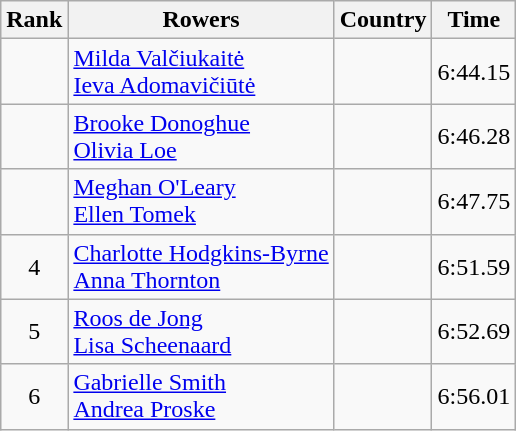<table class="wikitable" style="text-align:center">
<tr>
<th>Rank</th>
<th>Rowers</th>
<th>Country</th>
<th>Time</th>
</tr>
<tr>
<td></td>
<td align="left"><a href='#'>Milda Valčiukaitė</a><br><a href='#'>Ieva Adomavičiūtė</a></td>
<td align="left"></td>
<td>6:44.15</td>
</tr>
<tr>
<td></td>
<td align="left"><a href='#'>Brooke Donoghue</a><br><a href='#'>Olivia Loe</a></td>
<td align="left"></td>
<td>6:46.28</td>
</tr>
<tr>
<td></td>
<td align="left"><a href='#'>Meghan O'Leary</a><br><a href='#'>Ellen Tomek</a></td>
<td align="left"></td>
<td>6:47.75</td>
</tr>
<tr>
<td>4</td>
<td align="left"><a href='#'>Charlotte Hodgkins-Byrne</a><br><a href='#'>Anna Thornton</a></td>
<td align="left"></td>
<td>6:51.59</td>
</tr>
<tr>
<td>5</td>
<td align="left"><a href='#'>Roos de Jong</a><br><a href='#'>Lisa Scheenaard</a></td>
<td align="left"></td>
<td>6:52.69</td>
</tr>
<tr>
<td>6</td>
<td align="left"><a href='#'>Gabrielle Smith</a><br><a href='#'>Andrea Proske</a></td>
<td align="left"></td>
<td>6:56.01</td>
</tr>
</table>
